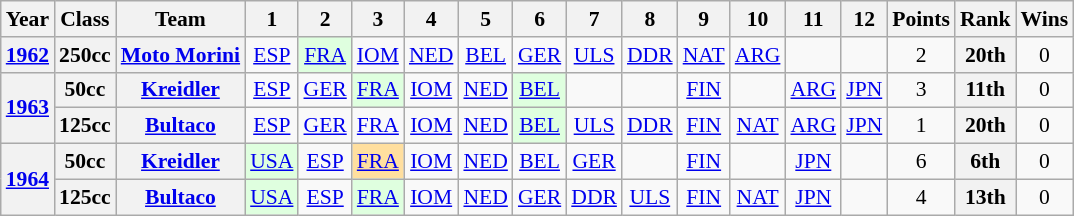<table class="wikitable" style="text-align:center; font-size:90%">
<tr>
<th>Year</th>
<th>Class</th>
<th>Team</th>
<th>1</th>
<th>2</th>
<th>3</th>
<th>4</th>
<th>5</th>
<th>6</th>
<th>7</th>
<th>8</th>
<th>9</th>
<th>10</th>
<th>11</th>
<th>12</th>
<th>Points</th>
<th>Rank</th>
<th>Wins</th>
</tr>
<tr>
<th><a href='#'>1962</a></th>
<th>250cc</th>
<th><a href='#'>Moto Morini</a></th>
<td><a href='#'>ESP</a></td>
<td style="background:#DFFFDF;"><a href='#'>FRA</a><br></td>
<td><a href='#'>IOM</a></td>
<td><a href='#'>NED</a></td>
<td><a href='#'>BEL</a></td>
<td><a href='#'>GER</a></td>
<td><a href='#'>ULS</a></td>
<td><a href='#'>DDR</a></td>
<td><a href='#'>NAT</a></td>
<td><a href='#'>ARG</a></td>
<td></td>
<td></td>
<td>2</td>
<th>20th</th>
<td>0</td>
</tr>
<tr>
<th rowspan=2><a href='#'>1963</a></th>
<th>50cc</th>
<th><a href='#'>Kreidler</a></th>
<td><a href='#'>ESP</a></td>
<td><a href='#'>GER</a></td>
<td style="background:#DFFFDF;"><a href='#'>FRA</a><br></td>
<td><a href='#'>IOM</a></td>
<td><a href='#'>NED</a></td>
<td style="background:#DFFFDF;"><a href='#'>BEL</a><br></td>
<td></td>
<td></td>
<td><a href='#'>FIN</a></td>
<td></td>
<td><a href='#'>ARG</a></td>
<td><a href='#'>JPN</a></td>
<td>3</td>
<th>11th</th>
<td>0</td>
</tr>
<tr>
<th>125cc</th>
<th><a href='#'>Bultaco</a></th>
<td><a href='#'>ESP</a></td>
<td><a href='#'>GER</a></td>
<td><a href='#'>FRA</a></td>
<td><a href='#'>IOM</a></td>
<td><a href='#'>NED</a></td>
<td style="background:#DFFFDF;"><a href='#'>BEL</a><br></td>
<td><a href='#'>ULS</a></td>
<td><a href='#'>DDR</a></td>
<td><a href='#'>FIN</a></td>
<td><a href='#'>NAT</a></td>
<td><a href='#'>ARG</a></td>
<td><a href='#'>JPN</a></td>
<td>1</td>
<th>20th</th>
<td>0</td>
</tr>
<tr>
<th rowspan=2><a href='#'>1964</a></th>
<th>50cc</th>
<th><a href='#'>Kreidler</a></th>
<td style="background:#DFFFDF;"><a href='#'>USA</a><br></td>
<td><a href='#'>ESP</a></td>
<td style="background:#FFDF9F;"><a href='#'>FRA</a><br></td>
<td><a href='#'>IOM</a></td>
<td><a href='#'>NED</a></td>
<td><a href='#'>BEL</a></td>
<td><a href='#'>GER</a></td>
<td></td>
<td><a href='#'>FIN</a></td>
<td></td>
<td><a href='#'>JPN</a></td>
<td></td>
<td>6</td>
<th>6th</th>
<td>0</td>
</tr>
<tr>
<th>125cc</th>
<th><a href='#'>Bultaco</a></th>
<td style="background:#DFFFDF;"><a href='#'>USA</a><br></td>
<td><a href='#'>ESP</a></td>
<td style="background:#DFFFDF;"><a href='#'>FRA</a><br></td>
<td><a href='#'>IOM</a></td>
<td><a href='#'>NED</a></td>
<td><a href='#'>GER</a></td>
<td><a href='#'>DDR</a></td>
<td><a href='#'>ULS</a></td>
<td><a href='#'>FIN</a></td>
<td><a href='#'>NAT</a></td>
<td><a href='#'>JPN</a></td>
<td></td>
<td>4</td>
<th>13th</th>
<td>0</td>
</tr>
</table>
